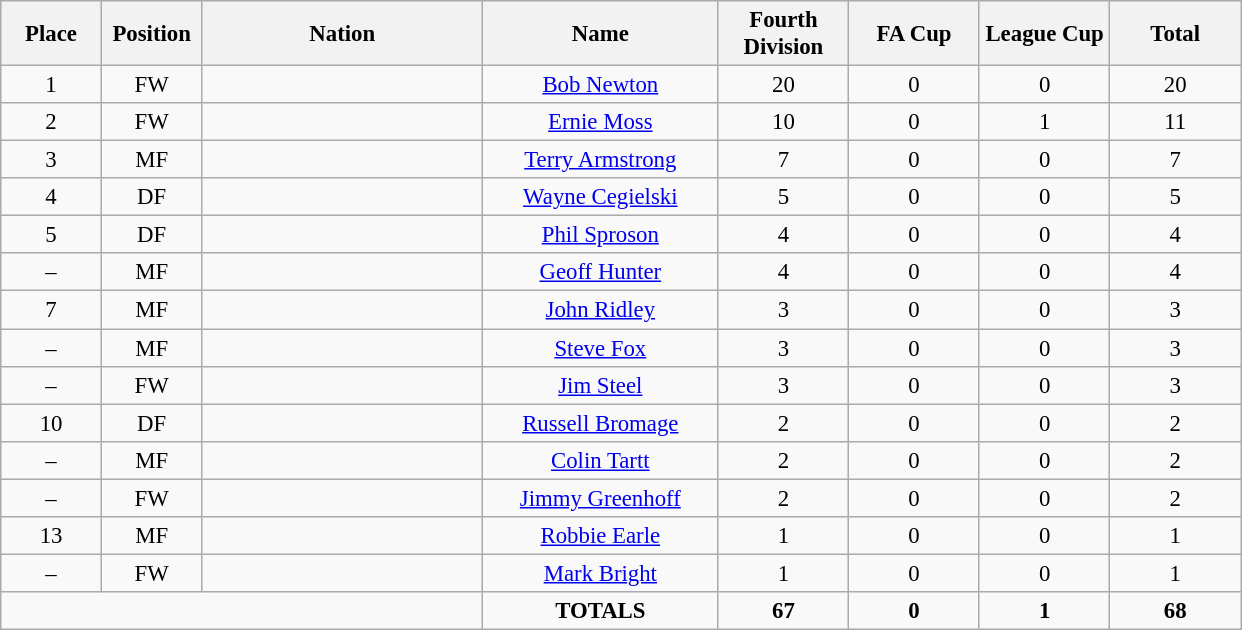<table class="wikitable" style="font-size: 95%; text-align: center;">
<tr>
<th width=60>Place</th>
<th width=60>Position</th>
<th width=180>Nation</th>
<th width=150>Name</th>
<th width=80>Fourth Division</th>
<th width=80>FA Cup</th>
<th width=80>League Cup</th>
<th width=80>Total</th>
</tr>
<tr>
<td>1</td>
<td>FW</td>
<td></td>
<td><a href='#'>Bob Newton</a></td>
<td>20</td>
<td>0</td>
<td>0</td>
<td>20</td>
</tr>
<tr>
<td>2</td>
<td>FW</td>
<td></td>
<td><a href='#'>Ernie Moss</a></td>
<td>10</td>
<td>0</td>
<td>1</td>
<td>11</td>
</tr>
<tr>
<td>3</td>
<td>MF</td>
<td></td>
<td><a href='#'>Terry Armstrong</a></td>
<td>7</td>
<td>0</td>
<td>0</td>
<td>7</td>
</tr>
<tr>
<td>4</td>
<td>DF</td>
<td></td>
<td><a href='#'>Wayne Cegielski</a></td>
<td>5</td>
<td>0</td>
<td>0</td>
<td>5</td>
</tr>
<tr>
<td>5</td>
<td>DF</td>
<td></td>
<td><a href='#'>Phil Sproson</a></td>
<td>4</td>
<td>0</td>
<td>0</td>
<td>4</td>
</tr>
<tr>
<td>–</td>
<td>MF</td>
<td></td>
<td><a href='#'>Geoff Hunter</a></td>
<td>4</td>
<td>0</td>
<td>0</td>
<td>4</td>
</tr>
<tr>
<td>7</td>
<td>MF</td>
<td></td>
<td><a href='#'>John Ridley</a></td>
<td>3</td>
<td>0</td>
<td>0</td>
<td>3</td>
</tr>
<tr>
<td>–</td>
<td>MF</td>
<td></td>
<td><a href='#'>Steve Fox</a></td>
<td>3</td>
<td>0</td>
<td>0</td>
<td>3</td>
</tr>
<tr>
<td>–</td>
<td>FW</td>
<td></td>
<td><a href='#'>Jim Steel</a></td>
<td>3</td>
<td>0</td>
<td>0</td>
<td>3</td>
</tr>
<tr>
<td>10</td>
<td>DF</td>
<td></td>
<td><a href='#'>Russell Bromage</a></td>
<td>2</td>
<td>0</td>
<td>0</td>
<td>2</td>
</tr>
<tr>
<td>–</td>
<td>MF</td>
<td></td>
<td><a href='#'>Colin Tartt</a></td>
<td>2</td>
<td>0</td>
<td>0</td>
<td>2</td>
</tr>
<tr>
<td>–</td>
<td>FW</td>
<td></td>
<td><a href='#'>Jimmy Greenhoff</a></td>
<td>2</td>
<td>0</td>
<td>0</td>
<td>2</td>
</tr>
<tr>
<td>13</td>
<td>MF</td>
<td></td>
<td><a href='#'>Robbie Earle</a></td>
<td>1</td>
<td>0</td>
<td>0</td>
<td>1</td>
</tr>
<tr>
<td>–</td>
<td>FW</td>
<td></td>
<td><a href='#'>Mark Bright</a></td>
<td>1</td>
<td>0</td>
<td>0</td>
<td>1</td>
</tr>
<tr>
<td colspan="3"></td>
<td><strong>TOTALS</strong></td>
<td><strong>67</strong></td>
<td><strong>0</strong></td>
<td><strong>1</strong></td>
<td><strong>68</strong></td>
</tr>
</table>
